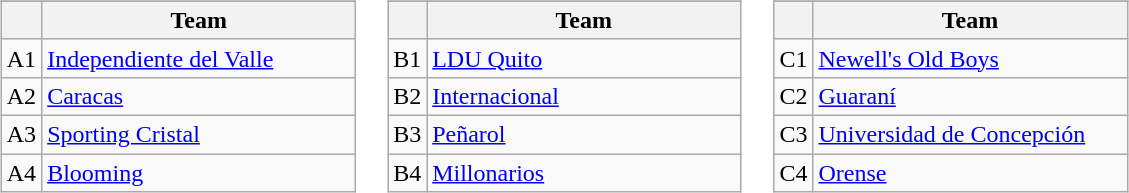<table>
<tr valign=top>
<td width=33.3%><br><table class="wikitable">
<tr>
</tr>
<tr>
<th></th>
<th width=202>Team</th>
</tr>
<tr>
<td align=center>A1</td>
<td> <a href='#'>Independiente del Valle</a></td>
</tr>
<tr>
<td align=center>A2</td>
<td> <a href='#'>Caracas</a></td>
</tr>
<tr>
<td align=center>A3</td>
<td> <a href='#'>Sporting Cristal</a></td>
</tr>
<tr>
<td align=center>A4</td>
<td> <a href='#'>Blooming</a></td>
</tr>
</table>
</td>
<td width=33.3%><br><table class="wikitable">
<tr>
</tr>
<tr>
<th></th>
<th width=202>Team</th>
</tr>
<tr>
<td align=center>B1</td>
<td> <a href='#'>LDU Quito</a></td>
</tr>
<tr>
<td align=center>B2</td>
<td> <a href='#'>Internacional</a></td>
</tr>
<tr>
<td align=center>B3</td>
<td> <a href='#'>Peñarol</a></td>
</tr>
<tr>
<td align=center>B4</td>
<td> <a href='#'>Millonarios</a></td>
</tr>
</table>
</td>
<td width=33.3%><br><table class="wikitable">
<tr>
</tr>
<tr>
<th></th>
<th width=202>Team</th>
</tr>
<tr>
<td align=center>C1</td>
<td> <a href='#'>Newell's Old Boys</a></td>
</tr>
<tr>
<td align=center>C2</td>
<td> <a href='#'>Guaraní</a></td>
</tr>
<tr>
<td align=center>C3</td>
<td> <a href='#'>Universidad de Concepción</a></td>
</tr>
<tr>
<td align=center>C4</td>
<td> <a href='#'>Orense</a></td>
</tr>
</table>
</td>
</tr>
</table>
